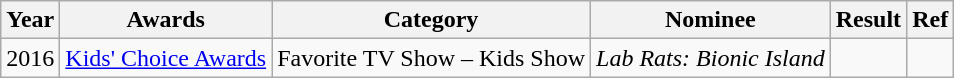<table class="wikitable">
<tr>
<th>Year</th>
<th>Awards</th>
<th>Category</th>
<th>Nominee</th>
<th>Result</th>
<th>Ref</th>
</tr>
<tr>
<td>2016</td>
<td><a href='#'>Kids' Choice Awards</a></td>
<td>Favorite TV Show – Kids Show</td>
<td><em>Lab Rats: Bionic Island</em></td>
<td></td>
<td style="text-align: center;"></td>
</tr>
</table>
